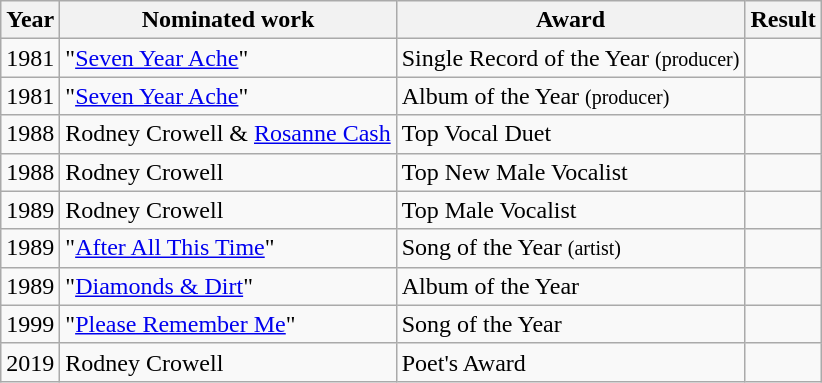<table class="wikitable sortable">
<tr>
<th>Year</th>
<th>Nominated work</th>
<th>Award</th>
<th>Result</th>
</tr>
<tr>
<td>1981</td>
<td>"<a href='#'>Seven Year Ache</a>"</td>
<td>Single Record of the Year <small>(producer)</small></td>
<td></td>
</tr>
<tr>
<td>1981</td>
<td>"<a href='#'>Seven Year Ache</a>"</td>
<td>Album of the Year <small>(producer)</small></td>
<td></td>
</tr>
<tr>
<td>1988</td>
<td>Rodney Crowell & <a href='#'>Rosanne Cash</a></td>
<td>Top Vocal Duet</td>
<td></td>
</tr>
<tr>
<td>1988</td>
<td>Rodney Crowell</td>
<td>Top New Male Vocalist</td>
<td></td>
</tr>
<tr>
<td>1989</td>
<td>Rodney Crowell</td>
<td>Top Male Vocalist</td>
<td></td>
</tr>
<tr>
<td>1989</td>
<td>"<a href='#'>After All This Time</a>"</td>
<td>Song of the Year <small>(artist)</small></td>
<td></td>
</tr>
<tr>
<td>1989</td>
<td>"<a href='#'>Diamonds & Dirt</a>"</td>
<td>Album of the Year</td>
<td></td>
</tr>
<tr>
<td>1999</td>
<td>"<a href='#'>Please Remember Me</a>"</td>
<td>Song of the Year</td>
<td></td>
</tr>
<tr>
<td>2019</td>
<td>Rodney Crowell</td>
<td>Poet's Award</td>
<td></td>
</tr>
</table>
